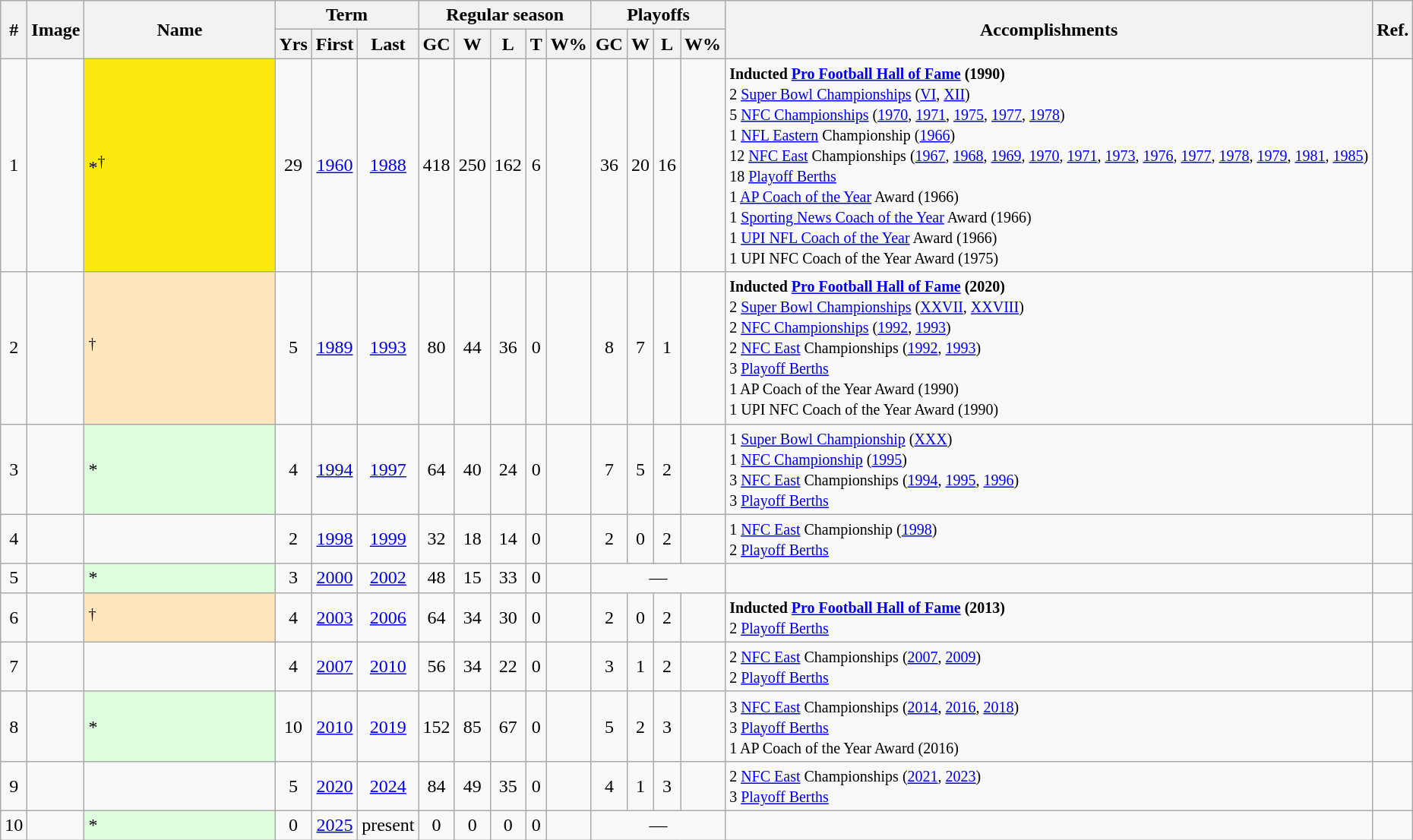<table class="wikitable sortable" style="text-align:center">
<tr>
<th rowspan="2" class="unsortable">#</th>
<th rowspan="2" class="unsortable">Image</th>
<th rowspan="2" width="160">Name</th>
<th colspan="3">Term</th>
<th colspan="5">Regular season</th>
<th colspan="4">Playoffs</th>
<th rowspan="2" class="unsortable">Accomplishments</th>
<th rowspan="2" class="unsortable">Ref.</th>
</tr>
<tr>
<th>Yrs</th>
<th>First</th>
<th>Last</th>
<th>GC</th>
<th>W</th>
<th>L</th>
<th>T</th>
<th>W%</th>
<th>GC</th>
<th>W</th>
<th>L</th>
<th>W%</th>
</tr>
<tr>
<td>1</td>
<td></td>
<td align="left" style="background:#FDE910;">*<sup>†</sup></td>
<td>29</td>
<td><a href='#'>1960</a></td>
<td><a href='#'>1988</a></td>
<td>418</td>
<td>250</td>
<td>162</td>
<td>6</td>
<td></td>
<td>36</td>
<td>20</td>
<td>16</td>
<td></td>
<td align="left"><small><strong>Inducted <a href='#'>Pro Football Hall of Fame</a> (1990)</strong><br> 2 <a href='#'>Super Bowl Championships</a> (<a href='#'>VI</a>, <a href='#'>XII</a>) <br> 5 <a href='#'>NFC Championships</a> (<a href='#'>1970</a>, <a href='#'>1971</a>, <a href='#'>1975</a>, <a href='#'>1977</a>, <a href='#'>1978</a>)<br> 1 <a href='#'>NFL Eastern</a> Championship (<a href='#'>1966</a>)<br>12 <a href='#'>NFC East</a> Championships (<a href='#'>1967</a>, <a href='#'>1968</a>, <a href='#'>1969</a>, <a href='#'>1970</a>, <a href='#'>1971</a>, <a href='#'>1973</a>, <a href='#'>1976</a>, <a href='#'>1977</a>, <a href='#'>1978</a>, <a href='#'>1979</a>, <a href='#'>1981</a>, <a href='#'>1985</a>)<br>18 <a href='#'>Playoff Berths</a><br> 1 <a href='#'>AP Coach of the Year</a> Award (1966)<br>1 <a href='#'>Sporting News Coach of the Year</a> Award (1966)<br>1 <a href='#'>UPI NFL Coach of the Year</a> Award (1966)<br> 1 UPI NFC Coach of the Year Award (1975)</small></td>
<td></td>
</tr>
<tr>
<td>2</td>
<td></td>
<td align="left" style="background:#FFE6BD;"><sup>†</sup></td>
<td>5</td>
<td><a href='#'>1989</a></td>
<td><a href='#'>1993</a></td>
<td>80</td>
<td>44</td>
<td>36</td>
<td>0</td>
<td></td>
<td>8</td>
<td>7</td>
<td>1</td>
<td></td>
<td align="left"><small><strong>Inducted <a href='#'>Pro Football Hall of Fame</a> (2020)</strong><br> 2 <a href='#'>Super Bowl Championships</a> (<a href='#'>XXVII</a>, <a href='#'>XXVIII</a>) <br> 2 <a href='#'>NFC Championships</a> (<a href='#'>1992</a>, <a href='#'>1993</a>)<br>2 <a href='#'>NFC East</a> Championships (<a href='#'>1992</a>, <a href='#'>1993</a>)<br>3 <a href='#'>Playoff Berths</a> <br> 1 AP Coach of the Year Award (1990)<br>1 UPI NFC Coach of the Year Award (1990)</small></td>
<td></td>
</tr>
<tr>
<td>3</td>
<td></td>
<td align="left" style="background-color:#ddffdd">*</td>
<td>4</td>
<td><a href='#'>1994</a></td>
<td><a href='#'>1997</a></td>
<td>64</td>
<td>40</td>
<td>24</td>
<td>0</td>
<td></td>
<td>7</td>
<td>5</td>
<td>2</td>
<td></td>
<td align="left"><small> 1 <a href='#'>Super Bowl Championship</a> (<a href='#'>XXX</a>) <br> 1 <a href='#'>NFC Championship</a> (<a href='#'>1995</a>)<br>3 <a href='#'>NFC East</a> Championships (<a href='#'>1994</a>, <a href='#'>1995</a>, <a href='#'>1996</a>)<br>3 <a href='#'>Playoff Berths</a> </small></td>
<td></td>
</tr>
<tr>
<td>4</td>
<td></td>
<td align="left"></td>
<td>2</td>
<td><a href='#'>1998</a></td>
<td><a href='#'>1999</a></td>
<td>32</td>
<td>18</td>
<td>14</td>
<td>0</td>
<td></td>
<td>2</td>
<td>0</td>
<td>2</td>
<td></td>
<td align="left"><small>1 <a href='#'>NFC East</a> Championship (<a href='#'>1998</a>)<br>2 <a href='#'>Playoff Berths</a> </small></td>
<td></td>
</tr>
<tr>
<td>5</td>
<td></td>
<td align="left" style="background-color:#ddffdd">*</td>
<td>3</td>
<td><a href='#'>2000</a></td>
<td><a href='#'>2002</a></td>
<td>48</td>
<td>15</td>
<td>33</td>
<td>0</td>
<td></td>
<td colspan="4">—</td>
<td></td>
<td></td>
</tr>
<tr>
<td>6</td>
<td></td>
<td align="left" style="background:#FFE6BD;"><sup>†</sup></td>
<td>4</td>
<td><a href='#'>2003</a></td>
<td><a href='#'>2006</a></td>
<td>64</td>
<td>34</td>
<td>30</td>
<td>0</td>
<td></td>
<td>2</td>
<td>0</td>
<td>2</td>
<td></td>
<td align="left"><small><strong>Inducted <a href='#'>Pro Football Hall of Fame</a> (2013)</strong><br>2 <a href='#'>Playoff Berths</a> </small></td>
<td></td>
</tr>
<tr>
<td>7</td>
<td></td>
<td align="left"></td>
<td>4</td>
<td><a href='#'>2007</a></td>
<td><a href='#'>2010</a></td>
<td>56</td>
<td>34</td>
<td>22</td>
<td>0</td>
<td></td>
<td>3</td>
<td>1</td>
<td>2</td>
<td></td>
<td align="left"><small>2 <a href='#'>NFC East</a> Championships (<a href='#'>2007</a>, <a href='#'>2009</a>)<br>2 <a href='#'>Playoff Berths</a> </small></td>
<td></td>
</tr>
<tr>
<td>8</td>
<td></td>
<td align="left" style="background-color:#ddffdd">*</td>
<td>10</td>
<td><a href='#'>2010</a></td>
<td><a href='#'>2019</a></td>
<td>152</td>
<td>85</td>
<td>67</td>
<td>0</td>
<td></td>
<td>5</td>
<td>2</td>
<td>3</td>
<td></td>
<td align="left"><small>3 <a href='#'>NFC East</a> Championships (<a href='#'>2014</a>, <a href='#'>2016</a>, <a href='#'>2018</a>)<br>3 <a href='#'>Playoff Berths</a> <br> 1 AP Coach of the Year Award (2016)</small> <br></td>
<td></td>
</tr>
<tr>
<td>9</td>
<td></td>
<td align="left"></td>
<td>5</td>
<td><a href='#'>2020</a></td>
<td><a href='#'>2024</a></td>
<td>84</td>
<td>49</td>
<td>35</td>
<td>0</td>
<td></td>
<td>4</td>
<td>1</td>
<td>3</td>
<td></td>
<td align="left"><small>2 <a href='#'>NFC East</a> Championships (<a href='#'>2021</a>, <a href='#'>2023</a>)<br>3 <a href='#'>Playoff Berths</a></small></td>
<td></td>
</tr>
<tr>
<td>10</td>
<td></td>
<td align="left" style="background-color:#ddffdd">*</td>
<td>0</td>
<td><a href='#'>2025</a></td>
<td>present</td>
<td>0</td>
<td>0</td>
<td>0</td>
<td>0</td>
<td></td>
<td colspan="4">—</td>
<td align="left"></td>
<td></td>
</tr>
</table>
